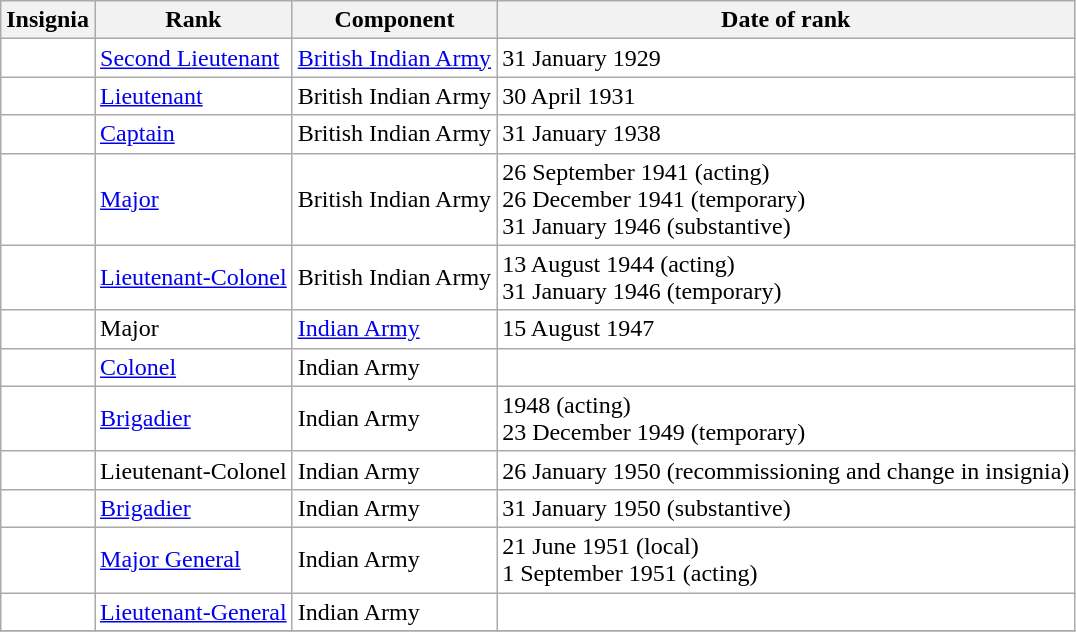<table class="wikitable" style="background:white">
<tr>
<th>Insignia</th>
<th>Rank</th>
<th>Component</th>
<th>Date of rank</th>
</tr>
<tr>
<td align="center"></td>
<td><a href='#'>Second Lieutenant</a></td>
<td><a href='#'>British Indian Army</a></td>
<td>31 January 1929</td>
</tr>
<tr>
<td align="center"></td>
<td><a href='#'>Lieutenant</a></td>
<td>British Indian Army</td>
<td>30 April 1931</td>
</tr>
<tr>
<td align="center"></td>
<td><a href='#'>Captain</a></td>
<td>British Indian Army</td>
<td>31 January 1938</td>
</tr>
<tr>
<td align="center"></td>
<td><a href='#'>Major</a></td>
<td>British Indian Army</td>
<td>26 September 1941 (acting)<br>26 December 1941 (temporary)<br>31 January 1946 (substantive)</td>
</tr>
<tr>
<td align="center"></td>
<td><a href='#'>Lieutenant-Colonel</a></td>
<td>British Indian Army</td>
<td>13 August 1944 (acting)<br>31 January 1946 (temporary)</td>
</tr>
<tr>
<td align="center"></td>
<td>Major</td>
<td><a href='#'>Indian Army</a></td>
<td>15 August 1947</td>
</tr>
<tr>
<td align="center"></td>
<td><a href='#'>Colonel</a></td>
<td>Indian Army</td>
<td></td>
</tr>
<tr>
<td align="center"></td>
<td><a href='#'>Brigadier</a></td>
<td>Indian Army</td>
<td>1948 (acting)<br>23 December 1949 (temporary)</td>
</tr>
<tr>
<td align="center"></td>
<td>Lieutenant-Colonel</td>
<td>Indian Army</td>
<td>26 January 1950 (recommissioning and change in insignia)</td>
</tr>
<tr>
<td align="center"></td>
<td><a href='#'>Brigadier</a></td>
<td>Indian Army</td>
<td>31 January 1950 (substantive)</td>
</tr>
<tr>
<td align="center"></td>
<td><a href='#'>Major General</a></td>
<td>Indian Army</td>
<td>21 June 1951 (local)<br>1 September 1951 (acting)</td>
</tr>
<tr>
<td align="center"></td>
<td><a href='#'>Lieutenant-General</a></td>
<td>Indian Army</td>
<td></td>
</tr>
<tr>
</tr>
</table>
